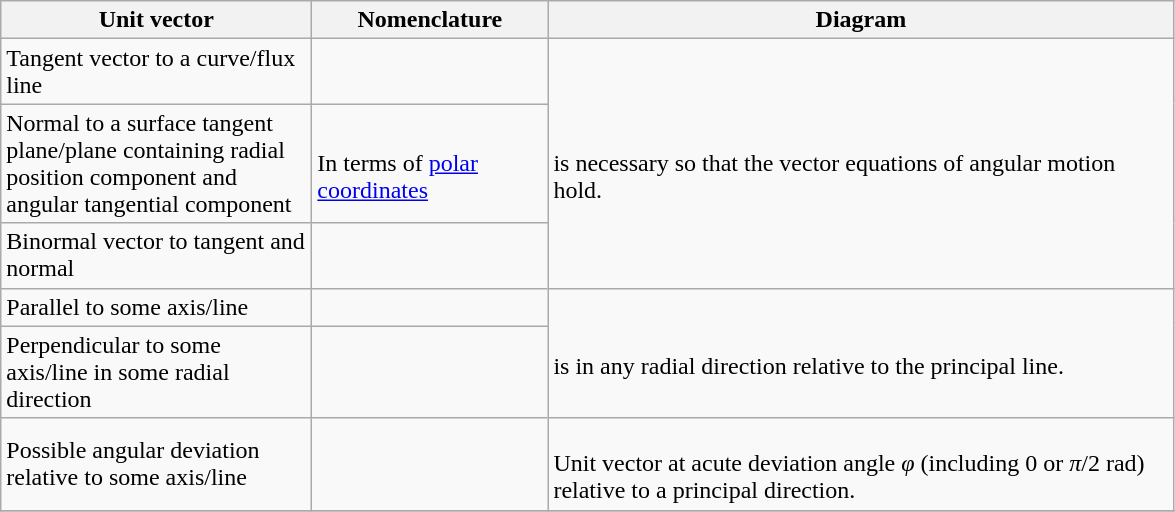<table class="wikitable">
<tr>
<th scope="col" width="200">Unit vector</th>
<th scope="col" width="150">Nomenclature</th>
<th scope="col" width="410">Diagram</th>
</tr>
<tr>
<td>Tangent vector to a curve/flux line</td>
<td></td>
<td rowspan="3"> <br> is necessary so that the vector equations of angular motion hold.</td>
</tr>
<tr>
<td>Normal to a surface tangent plane/plane containing radial position component and angular tangential component</td>
<td><br>In terms of <a href='#'>polar coordinates</a></td>
</tr>
<tr>
<td>Binormal vector to tangent and normal</td>
<td></td>
</tr>
<tr>
<td>Parallel to some axis/line</td>
<td></td>
<td rowspan="2"><br> is in any radial direction relative to the principal line.</td>
</tr>
<tr>
<td>Perpendicular to some axis/line in some radial direction</td>
<td></td>
</tr>
<tr>
<td>Possible angular deviation relative to some axis/line</td>
<td></td>
<td><br>Unit vector at acute deviation angle <em>φ</em> (including 0 or <em>π</em>/2 rad) relative to a principal direction.</td>
</tr>
<tr>
</tr>
</table>
